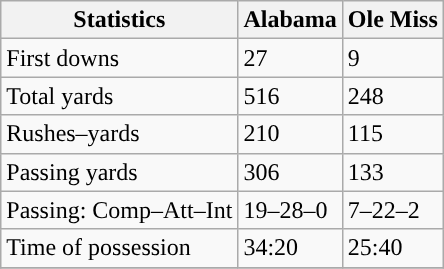<table class="wikitable" style="float: left;">
<tr>
<th>Statistics</th>
<th>Alabama</th>
<th>Ole Miss</th>
</tr>
<tr>
<td>First downs</td>
<td>27</td>
<td>9</td>
</tr>
<tr>
<td>Total yards</td>
<td>516</td>
<td>248</td>
</tr>
<tr>
<td>Rushes–yards</td>
<td>210</td>
<td>115</td>
</tr>
<tr>
<td>Passing yards</td>
<td>306</td>
<td>133</td>
</tr>
<tr>
<td>Passing: Comp–Att–Int</td>
<td>19–28–0</td>
<td>7–22–2</td>
</tr>
<tr>
<td>Time of possession</td>
<td>34:20</td>
<td>25:40</td>
</tr>
<tr>
</tr>
</table>
